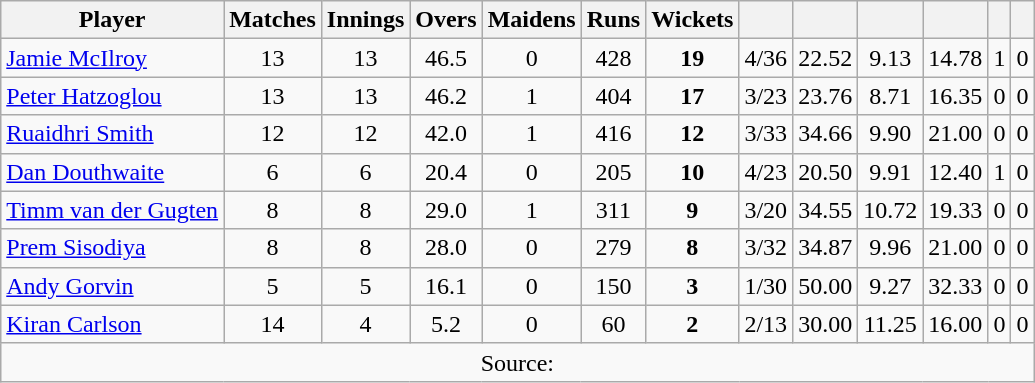<table class="wikitable" style="text-align:center">
<tr>
<th>Player</th>
<th>Matches</th>
<th>Innings</th>
<th>Overs</th>
<th>Maidens</th>
<th>Runs</th>
<th>Wickets</th>
<th></th>
<th></th>
<th></th>
<th></th>
<th></th>
<th></th>
</tr>
<tr>
<td align="left"><a href='#'>Jamie McIlroy</a></td>
<td>13</td>
<td>13</td>
<td>46.5</td>
<td>0</td>
<td>428</td>
<td><strong>19</strong></td>
<td>4/36</td>
<td>22.52</td>
<td>9.13</td>
<td>14.78</td>
<td>1</td>
<td>0</td>
</tr>
<tr>
<td align="left"><a href='#'>Peter Hatzoglou</a></td>
<td>13</td>
<td>13</td>
<td>46.2</td>
<td>1</td>
<td>404</td>
<td><strong>17</strong></td>
<td>3/23</td>
<td>23.76</td>
<td>8.71</td>
<td>16.35</td>
<td>0</td>
<td>0</td>
</tr>
<tr>
<td align="left"><a href='#'>Ruaidhri Smith</a></td>
<td>12</td>
<td>12</td>
<td>42.0</td>
<td>1</td>
<td>416</td>
<td><strong>12</strong></td>
<td>3/33</td>
<td>34.66</td>
<td>9.90</td>
<td>21.00</td>
<td>0</td>
<td>0</td>
</tr>
<tr>
<td align="left"><a href='#'>Dan Douthwaite</a></td>
<td>6</td>
<td>6</td>
<td>20.4</td>
<td>0</td>
<td>205</td>
<td><strong>10</strong></td>
<td>4/23</td>
<td>20.50</td>
<td>9.91</td>
<td>12.40</td>
<td>1</td>
<td>0</td>
</tr>
<tr>
<td align="left"><a href='#'>Timm van der Gugten</a></td>
<td>8</td>
<td>8</td>
<td>29.0</td>
<td>1</td>
<td>311</td>
<td><strong>9</strong></td>
<td>3/20</td>
<td>34.55</td>
<td>10.72</td>
<td>19.33</td>
<td>0</td>
<td>0</td>
</tr>
<tr>
<td align="left"><a href='#'>Prem Sisodiya</a></td>
<td>8</td>
<td>8</td>
<td>28.0</td>
<td>0</td>
<td>279</td>
<td><strong>8</strong></td>
<td>3/32</td>
<td>34.87</td>
<td>9.96</td>
<td>21.00</td>
<td>0</td>
<td>0</td>
</tr>
<tr>
<td align="left"><a href='#'>Andy Gorvin</a></td>
<td>5</td>
<td>5</td>
<td>16.1</td>
<td>0</td>
<td>150</td>
<td><strong>3</strong></td>
<td>1/30</td>
<td>50.00</td>
<td>9.27</td>
<td>32.33</td>
<td>0</td>
<td>0</td>
</tr>
<tr>
<td align="left"><a href='#'>Kiran Carlson</a></td>
<td>14</td>
<td>4</td>
<td>5.2</td>
<td>0</td>
<td>60</td>
<td><strong>2</strong></td>
<td>2/13</td>
<td>30.00</td>
<td>11.25</td>
<td>16.00</td>
<td>0</td>
<td>0</td>
</tr>
<tr>
<td colspan="14">Source: </td>
</tr>
</table>
